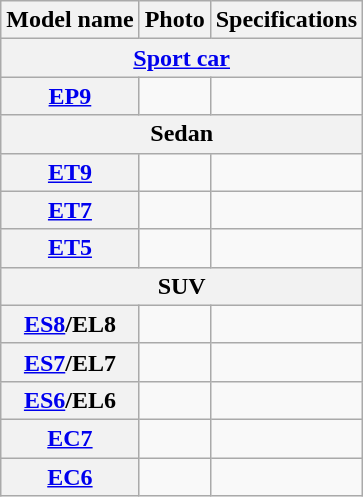<table class="wikitable">
<tr>
<th>Model name</th>
<th>Photo</th>
<th>Specifications</th>
</tr>
<tr>
<th colspan="3"><a href='#'>Sport car</a></th>
</tr>
<tr>
<th><a href='#'>EP9</a></th>
<td></td>
<td></td>
</tr>
<tr>
<th colspan="3">Sedan</th>
</tr>
<tr>
<th><a href='#'>ET9</a></th>
<td></td>
<td></td>
</tr>
<tr>
<th><a href='#'>ET7</a></th>
<td></td>
<td></td>
</tr>
<tr>
<th><a href='#'>ET5</a></th>
<td></td>
<td></td>
</tr>
<tr>
<th colspan="3">SUV</th>
</tr>
<tr>
<th><a href='#'>ES8</a>/EL8</th>
<td></td>
<td></td>
</tr>
<tr>
<th><a href='#'>ES7</a>/EL7</th>
<td></td>
<td></td>
</tr>
<tr>
<th><a href='#'>ES6</a>/EL6</th>
<td></td>
<td></td>
</tr>
<tr>
<th><a href='#'>EC7</a></th>
<td></td>
<td></td>
</tr>
<tr>
<th><a href='#'>EC6</a></th>
<td></td>
<td></td>
</tr>
</table>
